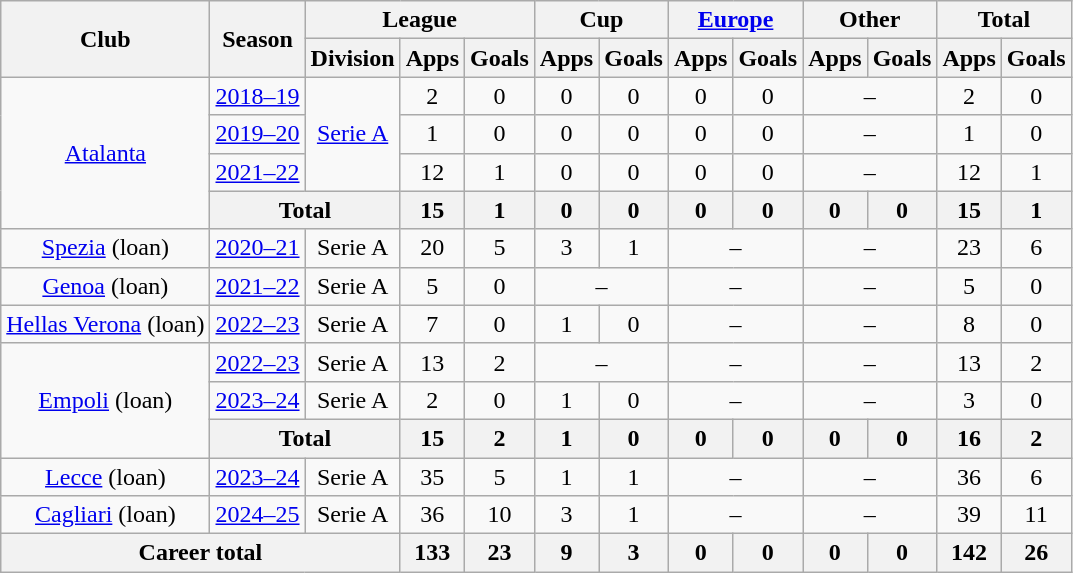<table class="wikitable" style="text-align:center">
<tr>
<th rowspan="2">Club</th>
<th rowspan="2">Season</th>
<th colspan="3">League</th>
<th colspan="2">Cup</th>
<th colspan="2"><a href='#'>Europe</a></th>
<th colspan="2">Other</th>
<th colspan="2">Total</th>
</tr>
<tr>
<th>Division</th>
<th>Apps</th>
<th>Goals</th>
<th>Apps</th>
<th>Goals</th>
<th>Apps</th>
<th>Goals</th>
<th>Apps</th>
<th>Goals</th>
<th>Apps</th>
<th>Goals</th>
</tr>
<tr>
<td rowspan="4"><a href='#'>Atalanta</a></td>
<td><a href='#'>2018–19</a></td>
<td rowspan="3"><a href='#'>Serie A</a></td>
<td>2</td>
<td>0</td>
<td>0</td>
<td>0</td>
<td>0</td>
<td>0</td>
<td colspan="2">–</td>
<td>2</td>
<td>0</td>
</tr>
<tr>
<td><a href='#'>2019–20</a></td>
<td>1</td>
<td>0</td>
<td>0</td>
<td>0</td>
<td>0</td>
<td>0</td>
<td colspan="2">–</td>
<td>1</td>
<td>0</td>
</tr>
<tr>
<td><a href='#'>2021–22</a></td>
<td>12</td>
<td>1</td>
<td>0</td>
<td>0</td>
<td>0</td>
<td>0</td>
<td colspan="2">–</td>
<td>12</td>
<td>1</td>
</tr>
<tr>
<th colspan="2">Total</th>
<th>15</th>
<th>1</th>
<th>0</th>
<th>0</th>
<th>0</th>
<th>0</th>
<th>0</th>
<th>0</th>
<th>15</th>
<th>1</th>
</tr>
<tr>
<td><a href='#'>Spezia</a> (loan)</td>
<td><a href='#'>2020–21</a></td>
<td>Serie A</td>
<td>20</td>
<td>5</td>
<td>3</td>
<td>1</td>
<td colspan="2">–</td>
<td colspan="2">–</td>
<td>23</td>
<td>6</td>
</tr>
<tr>
<td><a href='#'>Genoa</a> (loan)</td>
<td><a href='#'>2021–22</a></td>
<td>Serie A</td>
<td>5</td>
<td>0</td>
<td colspan="2">–</td>
<td colspan="2">–</td>
<td colspan="2">–</td>
<td>5</td>
<td>0</td>
</tr>
<tr>
<td><a href='#'>Hellas Verona</a> (loan)</td>
<td><a href='#'>2022–23</a></td>
<td>Serie A</td>
<td>7</td>
<td>0</td>
<td>1</td>
<td>0</td>
<td colspan="2">–</td>
<td colspan="2">–</td>
<td>8</td>
<td>0</td>
</tr>
<tr>
<td rowspan="3"><a href='#'>Empoli</a> (loan)</td>
<td><a href='#'>2022–23</a></td>
<td>Serie A</td>
<td>13</td>
<td>2</td>
<td colspan="2">–</td>
<td colspan="2">–</td>
<td colspan="2">–</td>
<td>13</td>
<td>2</td>
</tr>
<tr>
<td><a href='#'>2023–24</a></td>
<td>Serie A</td>
<td>2</td>
<td>0</td>
<td>1</td>
<td>0</td>
<td colspan="2">–</td>
<td colspan="2">–</td>
<td>3</td>
<td>0</td>
</tr>
<tr>
<th colspan="2">Total</th>
<th>15</th>
<th>2</th>
<th>1</th>
<th>0</th>
<th>0</th>
<th>0</th>
<th>0</th>
<th>0</th>
<th>16</th>
<th>2</th>
</tr>
<tr>
<td><a href='#'>Lecce</a> (loan)</td>
<td><a href='#'>2023–24</a></td>
<td>Serie A</td>
<td>35</td>
<td>5</td>
<td>1</td>
<td>1</td>
<td colspan="2">–</td>
<td colspan="2">–</td>
<td>36</td>
<td>6</td>
</tr>
<tr>
<td><a href='#'>Cagliari</a> (loan)</td>
<td><a href='#'>2024–25</a></td>
<td>Serie A</td>
<td>36</td>
<td>10</td>
<td>3</td>
<td>1</td>
<td colspan="2">–</td>
<td colspan="2">–</td>
<td>39</td>
<td>11</td>
</tr>
<tr>
<th colspan="3">Career total</th>
<th>133</th>
<th>23</th>
<th>9</th>
<th>3</th>
<th>0</th>
<th>0</th>
<th>0</th>
<th>0</th>
<th>142</th>
<th>26</th>
</tr>
</table>
